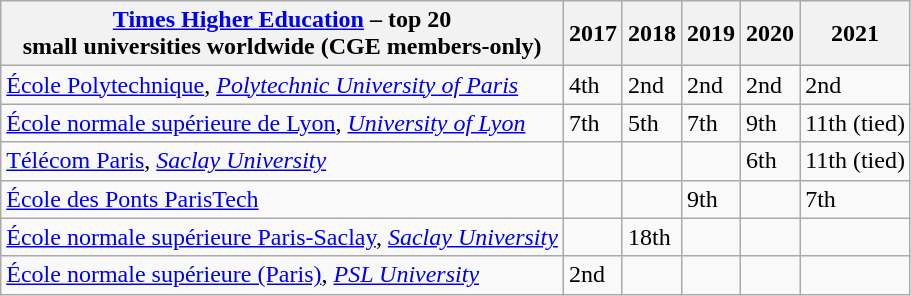<table class="wikitable sortable">
<tr>
<th><a href='#'>Times Higher Education</a> – top 20<br>small universities worldwide (CGE members-only)</th>
<th>2017</th>
<th>2018</th>
<th>2019</th>
<th>2020<br></th>
<th>2021</th>
</tr>
<tr>
<td><a href='#'>École Polytechnique</a>, <em><a href='#'>Polytechnic University of Paris</a></em></td>
<td>4th</td>
<td>2nd</td>
<td>2nd</td>
<td>2nd</td>
<td>2nd</td>
</tr>
<tr>
<td><a href='#'>École normale supérieure de Lyon</a>, <em><a href='#'>University of Lyon</a></em></td>
<td>7th</td>
<td>5th</td>
<td>7th</td>
<td>9th</td>
<td>11th (tied)</td>
</tr>
<tr>
<td><a href='#'>Télécom Paris</a>, <em><a href='#'>Saclay University</a></em></td>
<td></td>
<td></td>
<td></td>
<td>6th</td>
<td>11th (tied)</td>
</tr>
<tr>
<td><a href='#'>École des Ponts ParisTech</a></td>
<td></td>
<td></td>
<td>9th</td>
<td></td>
<td>7th</td>
</tr>
<tr>
<td><a href='#'>École normale supérieure Paris-Saclay</a>, <em><a href='#'>Saclay University</a></em></td>
<td></td>
<td>18th</td>
<td></td>
<td></td>
<td></td>
</tr>
<tr>
<td><a href='#'>École normale supérieure (Paris)</a>, <em><a href='#'>PSL University</a></em></td>
<td>2nd</td>
<td></td>
<td></td>
<td></td>
</tr>
</table>
